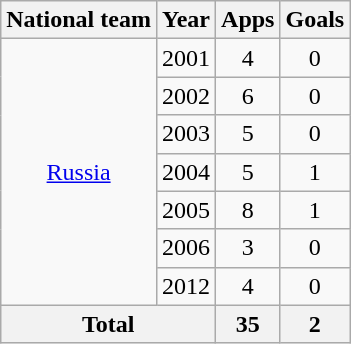<table class="wikitable" style="text-align:center">
<tr>
<th>National team</th>
<th>Year</th>
<th>Apps</th>
<th>Goals</th>
</tr>
<tr>
<td rowspan="7"><a href='#'>Russia</a></td>
<td>2001</td>
<td>4</td>
<td>0</td>
</tr>
<tr>
<td>2002</td>
<td>6</td>
<td>0</td>
</tr>
<tr>
<td>2003</td>
<td>5</td>
<td>0</td>
</tr>
<tr>
<td>2004</td>
<td>5</td>
<td>1</td>
</tr>
<tr>
<td>2005</td>
<td>8</td>
<td>1</td>
</tr>
<tr>
<td>2006</td>
<td>3</td>
<td>0</td>
</tr>
<tr>
<td>2012</td>
<td>4</td>
<td>0</td>
</tr>
<tr>
<th colspan="2">Total</th>
<th>35</th>
<th>2</th>
</tr>
</table>
